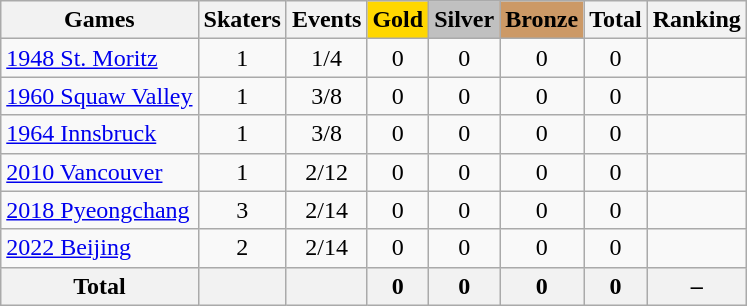<table class="wikitable sortable" style="text-align:center">
<tr>
<th>Games</th>
<th>Skaters</th>
<th>Events</th>
<th style="background-color:gold;">Gold</th>
<th style="background-color:silver;">Silver</th>
<th style="background-color:#c96;">Bronze</th>
<th>Total</th>
<th>Ranking</th>
</tr>
<tr>
<td align=left><a href='#'>1948 St. Moritz</a></td>
<td>1</td>
<td>1/4</td>
<td>0</td>
<td>0</td>
<td>0</td>
<td>0</td>
<td></td>
</tr>
<tr>
<td align=left><a href='#'>1960 Squaw Valley</a></td>
<td>1</td>
<td>3/8</td>
<td>0</td>
<td>0</td>
<td>0</td>
<td>0</td>
<td></td>
</tr>
<tr>
<td align=left><a href='#'>1964 Innsbruck</a></td>
<td>1</td>
<td>3/8</td>
<td>0</td>
<td>0</td>
<td>0</td>
<td>0</td>
<td></td>
</tr>
<tr>
<td align=left><a href='#'>2010 Vancouver</a></td>
<td>1</td>
<td>2/12</td>
<td>0</td>
<td>0</td>
<td>0</td>
<td>0</td>
<td></td>
</tr>
<tr>
<td align=left><a href='#'>2018 Pyeongchang</a></td>
<td>3</td>
<td>2/14</td>
<td>0</td>
<td>0</td>
<td>0</td>
<td>0</td>
<td></td>
</tr>
<tr>
<td align=left><a href='#'>2022 Beijing</a></td>
<td>2</td>
<td>2/14</td>
<td>0</td>
<td>0</td>
<td>0</td>
<td>0</td>
<td></td>
</tr>
<tr>
<th>Total</th>
<th></th>
<th></th>
<th>0</th>
<th>0</th>
<th>0</th>
<th>0</th>
<th>–</th>
</tr>
</table>
